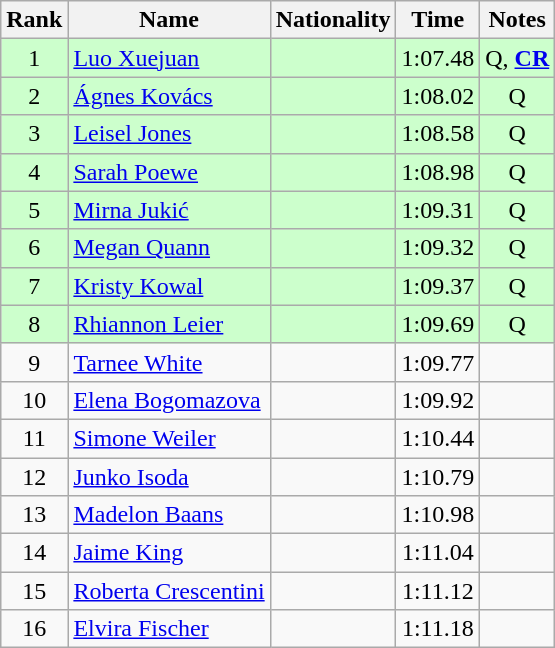<table class="wikitable sortable" style="text-align:center">
<tr>
<th>Rank</th>
<th>Name</th>
<th>Nationality</th>
<th>Time</th>
<th>Notes</th>
</tr>
<tr bgcolor=ccffcc>
<td>1</td>
<td align=left><a href='#'>Luo Xuejuan</a></td>
<td align=left></td>
<td>1:07.48</td>
<td>Q, <strong><a href='#'>CR</a></strong></td>
</tr>
<tr bgcolor=ccffcc>
<td>2</td>
<td align=left><a href='#'>Ágnes Kovács</a></td>
<td align=left></td>
<td>1:08.02</td>
<td>Q</td>
</tr>
<tr bgcolor=ccffcc>
<td>3</td>
<td align=left><a href='#'>Leisel Jones</a></td>
<td align=left></td>
<td>1:08.58</td>
<td>Q</td>
</tr>
<tr bgcolor=ccffcc>
<td>4</td>
<td align=left><a href='#'>Sarah Poewe</a></td>
<td align=left></td>
<td>1:08.98</td>
<td>Q</td>
</tr>
<tr bgcolor=ccffcc>
<td>5</td>
<td align=left><a href='#'>Mirna Jukić</a></td>
<td align=left></td>
<td>1:09.31</td>
<td>Q</td>
</tr>
<tr bgcolor=ccffcc>
<td>6</td>
<td align=left><a href='#'>Megan Quann</a></td>
<td align=left></td>
<td>1:09.32</td>
<td>Q</td>
</tr>
<tr bgcolor=ccffcc>
<td>7</td>
<td align=left><a href='#'>Kristy Kowal</a></td>
<td align=left></td>
<td>1:09.37</td>
<td>Q</td>
</tr>
<tr bgcolor=ccffcc>
<td>8</td>
<td align=left><a href='#'>Rhiannon Leier</a></td>
<td align=left></td>
<td>1:09.69</td>
<td>Q</td>
</tr>
<tr>
<td>9</td>
<td align=left><a href='#'>Tarnee White</a></td>
<td align=left></td>
<td>1:09.77</td>
<td></td>
</tr>
<tr>
<td>10</td>
<td align=left><a href='#'>Elena Bogomazova</a></td>
<td align=left></td>
<td>1:09.92</td>
<td></td>
</tr>
<tr>
<td>11</td>
<td align=left><a href='#'>Simone Weiler</a></td>
<td align=left></td>
<td>1:10.44</td>
<td></td>
</tr>
<tr>
<td>12</td>
<td align=left><a href='#'>Junko Isoda</a></td>
<td align=left></td>
<td>1:10.79</td>
<td></td>
</tr>
<tr>
<td>13</td>
<td align=left><a href='#'>Madelon Baans</a></td>
<td align=left></td>
<td>1:10.98</td>
<td></td>
</tr>
<tr>
<td>14</td>
<td align=left><a href='#'>Jaime King</a></td>
<td align=left></td>
<td>1:11.04</td>
<td></td>
</tr>
<tr>
<td>15</td>
<td align=left><a href='#'>Roberta Crescentini</a></td>
<td align=left></td>
<td>1:11.12</td>
<td></td>
</tr>
<tr>
<td>16</td>
<td align=left><a href='#'>Elvira Fischer</a></td>
<td align=left></td>
<td>1:11.18</td>
<td></td>
</tr>
</table>
